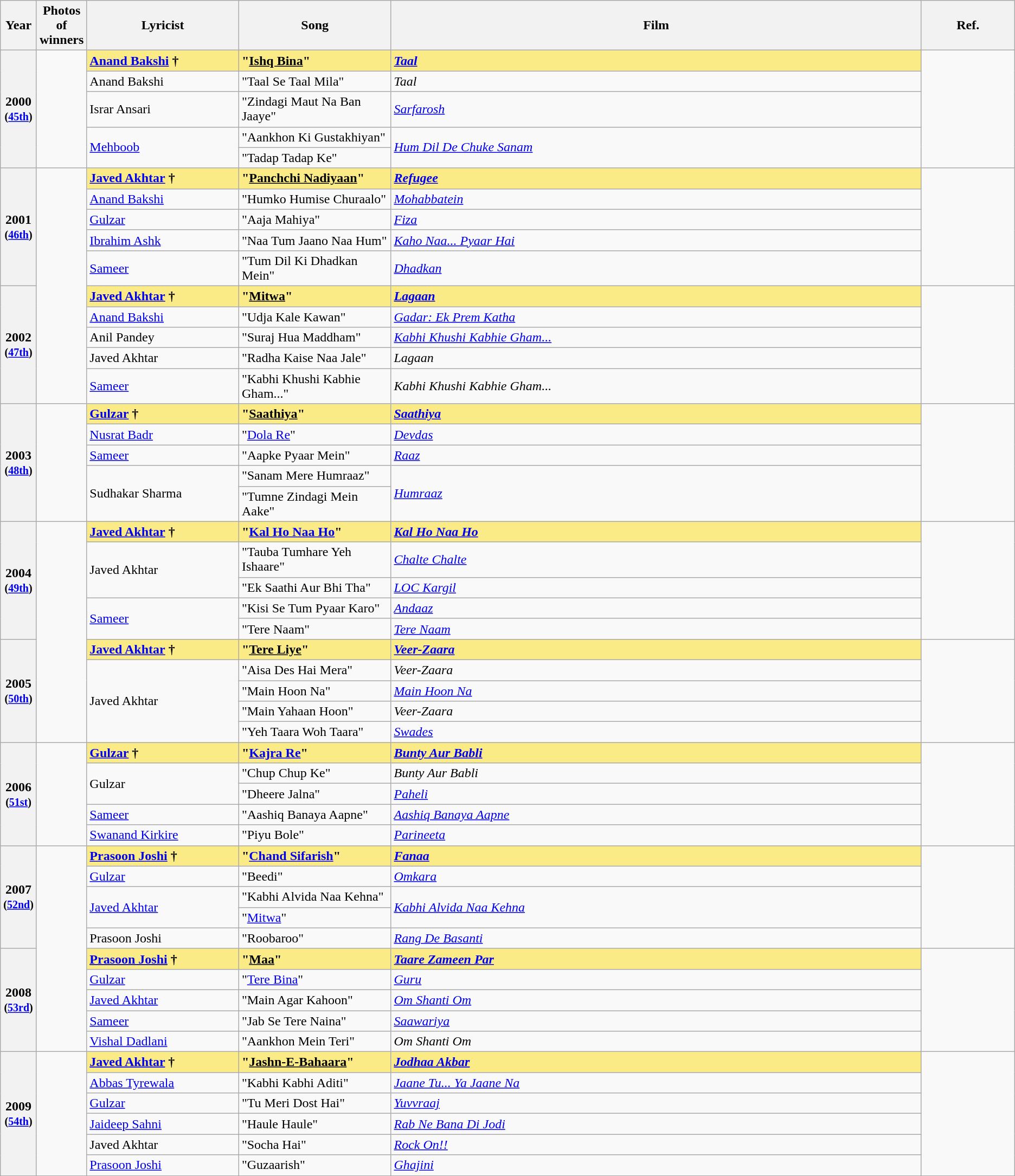<table class="wikitable sortable" style="text-align:left;">
<tr>
<th scope="col" style="width:3%; text-align:center;">Year</th>
<th scope="col" style="width:3%;text-align:center;">Photos of winners</th>
<th scope="col" style="width:15%;text-align:center;">Lyricist</th>
<th scope="col" style="width:15%;text-align:center;">Song</th>
<th>Film</th>
<th>Ref.</th>
</tr>
<tr>
<th rowspan="5" scope="row" style="text-align:center">2000<br><small>(<a href='#'>45th</a>)</small></th>
<td rowspan="5" style="text-align:center"></td>
<td style="background:#FAEB86;"><strong><a href='#'>Anand Bakshi</a></strong> <strong>†</strong></td>
<td style="background:#FAEB86;"><strong>"<u>Ishq Bina</u>"</strong></td>
<td style="background:#FAEB86;"><a href='#'><strong><em>Taal</em></strong></a></td>
<td rowspan="5"></td>
</tr>
<tr>
<td>Anand Bakshi</td>
<td>"Taal Se Taal Mila"</td>
<td><em>Taal</em></td>
</tr>
<tr>
<td>Israr Ansari</td>
<td>"Zindagi Maut Na Ban Jaaye"</td>
<td><em><a href='#'>Sarfarosh</a></em></td>
</tr>
<tr>
<td rowspan="2"><a href='#'>Mehboob</a></td>
<td>"Aankhon Ki Gustakhiyan"</td>
<td rowspan="2"><em><a href='#'>Hum Dil De Chuke Sanam</a></em></td>
</tr>
<tr>
<td>"Tadap Tadap Ke"</td>
</tr>
<tr>
<th rowspan="5" scope="row" style="text-align:center">2001<br><small>(<a href='#'>46th</a>)</small></th>
<td rowspan="10" style="text-align:center"></td>
<td style="background:#FAEB86;"><strong><a href='#'>Javed Akhtar</a></strong> <strong>†</strong></td>
<td style="background:#FAEB86;"><strong>"<u>Panchchi Nadiyaan</u>"</strong></td>
<td style="background:#FAEB86;"><strong><em><a href='#'>Refugee</a></em></strong></td>
<td rowspan="5"></td>
</tr>
<tr>
<td><a href='#'>Anand Bakshi</a></td>
<td>"Humko Humise Churaalo"</td>
<td><em><a href='#'>Mohabbatein</a></em></td>
</tr>
<tr>
<td><a href='#'>Gulzar</a></td>
<td>"Aaja Mahiya"</td>
<td><em><a href='#'>Fiza</a></em></td>
</tr>
<tr>
<td><a href='#'>Ibrahim Ashk</a></td>
<td>"Naa Tum Jaano Naa Hum"</td>
<td><em><a href='#'>Kaho Naa... Pyaar Hai</a></em></td>
</tr>
<tr>
<td><a href='#'>Sameer</a></td>
<td>"Tum Dil Ki Dhadkan Mein"</td>
<td><em><a href='#'>Dhadkan</a></em></td>
</tr>
<tr>
<th rowspan="5" scope="row" style="text-align:center">2002<br><small>(<a href='#'>47th</a>)</small></th>
<td style="background:#FAEB86;"><strong><a href='#'>Javed Akhtar</a></strong> <strong>†</strong></td>
<td style="background:#FAEB86;"><strong>"<u>Mitwa</u>"</strong></td>
<td style="background:#FAEB86;"><strong><em><a href='#'>Lagaan</a></em></strong></td>
<td rowspan="5"></td>
</tr>
<tr>
<td><a href='#'>Anand Bakshi</a></td>
<td>"Udja Kale Kawan"</td>
<td><em><a href='#'>Gadar: Ek Prem Katha</a></em></td>
</tr>
<tr>
<td>Anil Pandey</td>
<td>"Suraj Hua Maddham"</td>
<td><em><a href='#'>Kabhi Khushi Kabhie Gham...</a></em></td>
</tr>
<tr>
<td>Javed Akhtar</td>
<td>"Radha Kaise Naa Jale"</td>
<td><em>Lagaan</em></td>
</tr>
<tr>
<td><a href='#'>Sameer</a></td>
<td>"Kabhi Khushi Kabhie Gham..."</td>
<td><em>Kabhi Khushi Kabhie Gham...</em></td>
</tr>
<tr>
<th rowspan="5" scope="row" style="text-align:center">2003<br><small>(<a href='#'>48th</a>)</small></th>
<td rowspan="5"></td>
<td style="background:#FAEB86;"><strong><a href='#'>Gulzar</a></strong> <strong>†</strong></td>
<td style="background:#FAEB86;"><strong>"<u>Saathiya</u>"</strong></td>
<td style="background:#FAEB86;"><strong><em><a href='#'>Saathiya</a></em></strong></td>
<td rowspan="5"></td>
</tr>
<tr>
<td><a href='#'>Nusrat Badr</a></td>
<td>"<a href='#'>Dola Re</a>"</td>
<td><em><a href='#'>Devdas</a></em></td>
</tr>
<tr>
<td><a href='#'>Sameer</a></td>
<td>"Aapke Pyaar Mein"</td>
<td><em><a href='#'>Raaz</a></em></td>
</tr>
<tr>
<td rowspan="2">Sudhakar Sharma</td>
<td>"Sanam Mere Humraaz"</td>
<td rowspan="2"><em><a href='#'>Humraaz</a></em></td>
</tr>
<tr>
<td>"Tumne Zindagi Mein Aake"</td>
</tr>
<tr>
<th rowspan="5" scope="row" style="text-align:center">2004<br><small>(<a href='#'>49th</a>)</small></th>
<td rowspan="10" style="text-align:center"></td>
<td style="background:#FAEB86;"><strong><a href='#'>Javed Akhtar</a></strong> <strong>†</strong></td>
<td style="background:#FAEB86;"><strong>"<a href='#'>Kal Ho Naa Ho</a>"</strong></td>
<td style="background:#FAEB86;"><strong><em><a href='#'>Kal Ho Naa Ho</a></em></strong></td>
<td rowspan="5"></td>
</tr>
<tr>
<td rowspan="2">Javed Akhtar</td>
<td>"Tauba Tumhare Yeh Ishaare"</td>
<td><em><a href='#'>Chalte Chalte</a></em></td>
</tr>
<tr>
<td>"Ek Saathi Aur Bhi Tha"</td>
<td><em><a href='#'>LOC Kargil</a></em></td>
</tr>
<tr>
<td rowspan="2"><a href='#'>Sameer</a></td>
<td>"Kisi Se Tum Pyaar Karo"</td>
<td><em><a href='#'>Andaaz</a></em></td>
</tr>
<tr>
<td>"Tere Naam"</td>
<td><em><a href='#'>Tere Naam</a></em></td>
</tr>
<tr>
<th rowspan="5" scope="row" style="text-align:center">2005<br><small>(<a href='#'>50th</a>)</small></th>
<td style="background:#FAEB86;"><strong><a href='#'>Javed Akhtar</a></strong> <strong>†</strong></td>
<td style="background:#FAEB86;"><strong>"<u>Tere Liye</u>"</strong></td>
<td style="background:#FAEB86;"><strong><em><a href='#'>Veer-Zaara</a></em></strong></td>
<td rowspan="5"></td>
</tr>
<tr>
<td rowspan="4">Javed Akhtar</td>
<td>"Aisa Des Hai Mera"</td>
<td><em>Veer-Zaara</em></td>
</tr>
<tr>
<td>"Main Hoon Na"</td>
<td><em><a href='#'>Main Hoon Na</a></em></td>
</tr>
<tr>
<td>"Main Yahaan Hoon"</td>
<td><em>Veer-Zaara</em></td>
</tr>
<tr>
<td>"Yeh Taara Woh Taara"</td>
<td><em><a href='#'>Swades</a></em></td>
</tr>
<tr>
<th rowspan="5" scope="row" style="text-align:center">2006<br><small>(<a href='#'>51st</a>)</small></th>
<td rowspan="5" style="text-align:center"></td>
<td style="background:#FAEB86;"><strong><a href='#'>Gulzar</a></strong> <strong>†</strong></td>
<td style="background:#FAEB86;"><strong>"<a href='#'>Kajra Re</a>"</strong></td>
<td style="background:#FAEB86;"><strong><em><a href='#'>Bunty Aur Babli</a></em></strong></td>
<td rowspan="5"></td>
</tr>
<tr>
<td rowspan="2">Gulzar</td>
<td>"Chup Chup Ke"</td>
<td><em>Bunty Aur Babli</em></td>
</tr>
<tr>
<td>"Dheere Jalna"</td>
<td><em><a href='#'>Paheli</a></em></td>
</tr>
<tr>
<td><a href='#'>Sameer</a></td>
<td>"Aashiq Banaya Aapne"</td>
<td><em><a href='#'>Aashiq Banaya Aapne</a></em></td>
</tr>
<tr>
<td><a href='#'>Swanand Kirkire</a></td>
<td>"Piyu Bole"</td>
<td><em><a href='#'>Parineeta</a></em></td>
</tr>
<tr>
<th rowspan="5" scope="row" style="text-align:center">2007<br><small>(<a href='#'>52nd</a>)</small></th>
<td rowspan="10" style="text-align:center"></td>
<td style="background:#FAEB86;"><strong><a href='#'>Prasoon Joshi</a></strong> <strong>†</strong></td>
<td style="background:#FAEB86;"><strong>"<a href='#'>Chand Sifarish</a>"</strong></td>
<td style="background:#FAEB86;"><strong><em><a href='#'>Fanaa</a></em></strong></td>
<td rowspan="5"></td>
</tr>
<tr>
<td><a href='#'>Gulzar</a></td>
<td>"Beedi"</td>
<td><em><a href='#'>Omkara</a></em></td>
</tr>
<tr>
<td rowspan="2"><a href='#'>Javed Akhtar</a></td>
<td>"Kabhi Alvida Naa Kehna"</td>
<td rowspan="2"><em><a href='#'>Kabhi Alvida Naa Kehna</a></em></td>
</tr>
<tr>
<td>"<a href='#'>Mitwa</a>"</td>
</tr>
<tr>
<td>Prasoon Joshi</td>
<td>"Roobaroo"</td>
<td><em><a href='#'>Rang De Basanti</a></em></td>
</tr>
<tr>
<th rowspan="5" scope="row" style="text-align:center">2008<br><small>(<a href='#'>53rd</a>)</small></th>
<td style="background:#FAEB86;"><u><strong><a href='#'>Prasoon Joshi</a></strong></u> <strong>†</strong></td>
<td style="background:#FAEB86;"><strong>"<u>Maa</u>"</strong></td>
<td style="background:#FAEB86;"><em><a href='#'><strong>Taare Zameen Par</strong></a></em></td>
<td rowspan="5"></td>
</tr>
<tr>
<td><a href='#'>Gulzar</a></td>
<td>"<a href='#'>Tere Bina</a>"</td>
<td><em><a href='#'>Guru</a></em></td>
</tr>
<tr>
<td><a href='#'>Javed Akhtar</a></td>
<td>"Main Agar Kahoon"</td>
<td><em><a href='#'>Om Shanti Om</a></em></td>
</tr>
<tr>
<td><a href='#'>Sameer</a></td>
<td>"Jab Se Tere Naina"</td>
<td><em><a href='#'>Saawariya</a></em></td>
</tr>
<tr>
<td><a href='#'>Vishal Dadlani</a></td>
<td>"Aankhon Mein Teri"</td>
<td><em>Om Shanti Om</em></td>
</tr>
<tr>
<th rowspan="6">2009<br><small>(<a href='#'>54th</a>)</small></th>
<td rowspan="6"></td>
<td style="background:#FAEB86;"><strong><a href='#'><u>Javed Akhtar</u></a> †</strong></td>
<td style="background:#FAEB86;"><strong>"<u>Jashn-E-Bahaara</u>"</strong></td>
<td style="background:#FAEB86;"><strong><em><a href='#'><u>Jodhaa Akbar</u></a></em></strong></td>
<td rowspan="6"></td>
</tr>
<tr>
<td><a href='#'>Abbas Tyrewala</a></td>
<td>"Kabhi Kabhi Aditi"</td>
<td><em><a href='#'>Jaane Tu... Ya Jaane Na</a></em></td>
</tr>
<tr>
<td><a href='#'>Gulzar</a></td>
<td>"Tu Meri Dost Hai"</td>
<td><em><a href='#'>Yuvvraaj</a></em></td>
</tr>
<tr>
<td><a href='#'>Jaideep Sahni</a></td>
<td>"Haule Haule"</td>
<td><em><a href='#'>Rab Ne Bana Di Jodi</a></em></td>
</tr>
<tr>
<td>Javed Akhtar</td>
<td>"Socha Hai"</td>
<td><em><a href='#'>Rock On!!</a></em></td>
</tr>
<tr>
<td><a href='#'>Prasoon Joshi</a></td>
<td>"Guzaarish"</td>
<td><em><a href='#'>Ghajini</a></em></td>
</tr>
</table>
